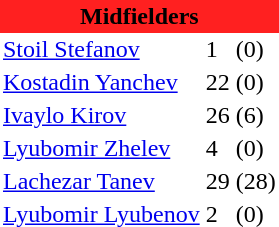<table class="toccolours" border="0" cellpadding="2" cellspacing="0" align="left" style="margin:0.5em;">
<tr>
<th colspan="4" align="center" bgcolor="#FF2020"><span>Midfielders</span></th>
</tr>
<tr>
<td> <a href='#'>Stoil Stefanov</a></td>
<td>1</td>
<td>(0)</td>
</tr>
<tr>
<td> <a href='#'>Kostadin Yanchev</a></td>
<td>22</td>
<td>(0)</td>
</tr>
<tr>
<td> <a href='#'>Ivaylo Kirov</a></td>
<td>26</td>
<td>(6)</td>
</tr>
<tr>
<td> <a href='#'>Lyubomir Zhelev</a></td>
<td>4</td>
<td>(0)</td>
</tr>
<tr>
<td> <a href='#'>Lachezar Tanev</a></td>
<td>29</td>
<td>(28)</td>
</tr>
<tr>
<td> <a href='#'>Lyubomir Lyubenov</a></td>
<td>2</td>
<td>(0)</td>
</tr>
<tr>
</tr>
</table>
